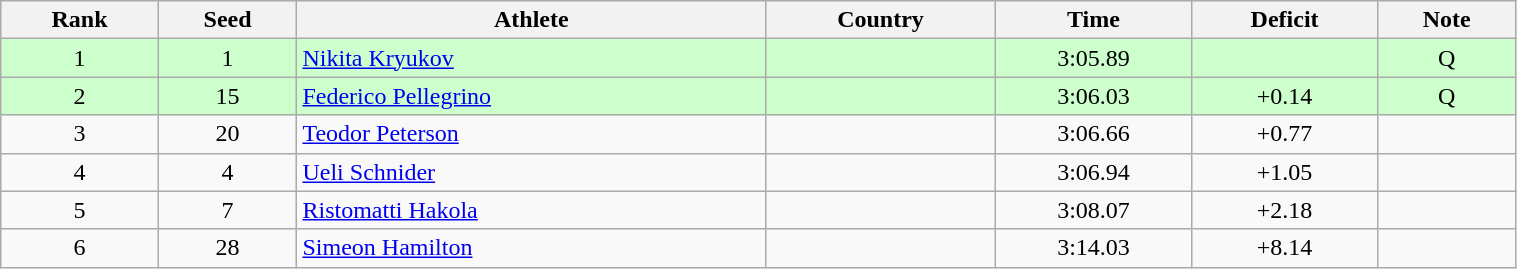<table class="wikitable sortable" style="text-align:center" width=80%>
<tr>
<th>Rank</th>
<th>Seed</th>
<th>Athlete</th>
<th>Country</th>
<th>Time</th>
<th>Deficit</th>
<th>Note</th>
</tr>
<tr bgcolor=ccffcc>
<td>1</td>
<td>1</td>
<td align=left><a href='#'>Nikita Kryukov</a></td>
<td align=left></td>
<td>3:05.89</td>
<td></td>
<td>Q</td>
</tr>
<tr bgcolor=ccffcc>
<td>2</td>
<td>15</td>
<td align=left><a href='#'>Federico Pellegrino</a></td>
<td align=left></td>
<td>3:06.03</td>
<td>+0.14</td>
<td>Q</td>
</tr>
<tr>
<td>3</td>
<td>20</td>
<td align=left><a href='#'>Teodor Peterson</a></td>
<td align=left></td>
<td>3:06.66</td>
<td>+0.77</td>
<td></td>
</tr>
<tr>
<td>4</td>
<td>4</td>
<td align=left><a href='#'>Ueli Schnider</a></td>
<td align=left></td>
<td>3:06.94</td>
<td>+1.05</td>
<td></td>
</tr>
<tr>
<td>5</td>
<td>7</td>
<td align=left><a href='#'>Ristomatti Hakola</a></td>
<td align=left></td>
<td>3:08.07</td>
<td>+2.18</td>
<td></td>
</tr>
<tr>
<td>6</td>
<td>28</td>
<td align=left><a href='#'>Simeon Hamilton</a></td>
<td align=left></td>
<td>3:14.03</td>
<td>+8.14</td>
<td></td>
</tr>
</table>
